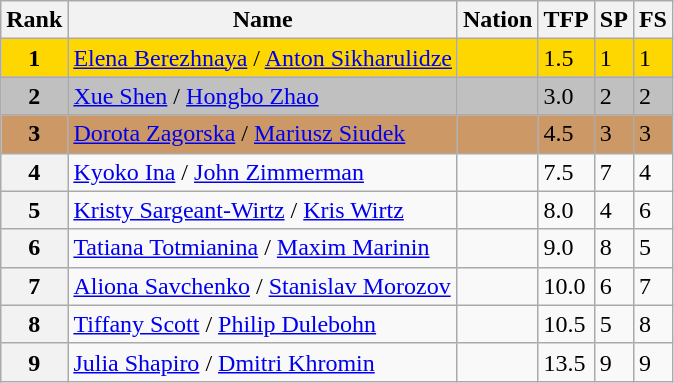<table class="wikitable">
<tr>
<th>Rank</th>
<th>Name</th>
<th>Nation</th>
<th>TFP</th>
<th>SP</th>
<th>FS</th>
</tr>
<tr bgcolor="gold">
<td align="center"><strong>1</strong></td>
<td><a href='#'>Elena Berezhnaya</a> / <a href='#'>Anton Sikharulidze</a></td>
<td></td>
<td>1.5</td>
<td>1</td>
<td>1</td>
</tr>
<tr bgcolor="silver">
<td align="center"><strong>2</strong></td>
<td><a href='#'>Xue Shen</a> / <a href='#'>Hongbo Zhao</a></td>
<td></td>
<td>3.0</td>
<td>2</td>
<td>2</td>
</tr>
<tr bgcolor="cc9966">
<td align="center"><strong>3</strong></td>
<td><a href='#'>Dorota Zagorska</a> / <a href='#'>Mariusz Siudek</a></td>
<td></td>
<td>4.5</td>
<td>3</td>
<td>3</td>
</tr>
<tr>
<th>4</th>
<td><a href='#'>Kyoko Ina</a> / <a href='#'>John Zimmerman</a></td>
<td></td>
<td>7.5</td>
<td>7</td>
<td>4</td>
</tr>
<tr>
<th>5</th>
<td><a href='#'>Kristy Sargeant-Wirtz</a> / <a href='#'>Kris Wirtz</a></td>
<td></td>
<td>8.0</td>
<td>4</td>
<td>6</td>
</tr>
<tr>
<th>6</th>
<td><a href='#'>Tatiana Totmianina</a> / <a href='#'>Maxim Marinin</a></td>
<td></td>
<td>9.0</td>
<td>8</td>
<td>5</td>
</tr>
<tr>
<th>7</th>
<td><a href='#'>Aliona Savchenko</a> / <a href='#'>Stanislav Morozov</a></td>
<td></td>
<td>10.0</td>
<td>6</td>
<td>7</td>
</tr>
<tr>
<th>8</th>
<td><a href='#'>Tiffany Scott</a> / <a href='#'>Philip Dulebohn</a></td>
<td></td>
<td>10.5</td>
<td>5</td>
<td>8</td>
</tr>
<tr>
<th>9</th>
<td><a href='#'>Julia Shapiro</a> / <a href='#'>Dmitri Khromin</a></td>
<td></td>
<td>13.5</td>
<td>9</td>
<td>9</td>
</tr>
</table>
